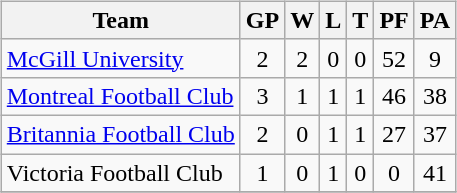<table cellspacing="10">
<tr>
<td valign="top"><br><table class="wikitable">
<tr>
<th>Team</th>
<th>GP</th>
<th>W</th>
<th>L</th>
<th>T</th>
<th>PF</th>
<th>PA</th>
</tr>
<tr align="center">
<td align="left"><a href='#'>McGill University</a></td>
<td>2</td>
<td>2</td>
<td>0</td>
<td>0</td>
<td>52</td>
<td>9</td>
</tr>
<tr align="center">
<td align="left"><a href='#'>Montreal Football Club</a></td>
<td>3</td>
<td>1</td>
<td>1</td>
<td>1</td>
<td>46</td>
<td>38</td>
</tr>
<tr align="center">
<td align="left"><a href='#'>Britannia Football Club</a></td>
<td>2</td>
<td>0</td>
<td>1</td>
<td>1</td>
<td>27</td>
<td>37</td>
</tr>
<tr align="center">
<td align="left">Victoria Football Club</td>
<td>1</td>
<td>0</td>
<td>1</td>
<td>0</td>
<td>0</td>
<td>41</td>
</tr>
<tr align="center">
</tr>
</table>
</td>
</tr>
</table>
